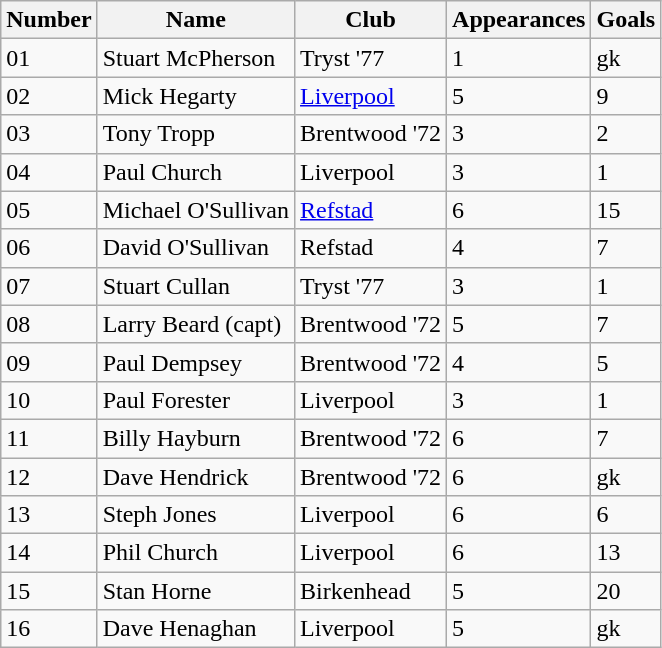<table class="wikitable">
<tr>
<th>Number</th>
<th>Name</th>
<th>Club</th>
<th>Appearances</th>
<th>Goals</th>
</tr>
<tr>
<td>01</td>
<td>Stuart McPherson</td>
<td>Tryst '77</td>
<td>1</td>
<td>gk</td>
</tr>
<tr>
<td>02</td>
<td>Mick Hegarty</td>
<td><a href='#'>Liverpool</a></td>
<td>5</td>
<td>9</td>
</tr>
<tr>
<td>03</td>
<td>Tony Tropp</td>
<td>Brentwood '72</td>
<td>3</td>
<td>2</td>
</tr>
<tr>
<td>04</td>
<td>Paul Church</td>
<td>Liverpool</td>
<td>3</td>
<td>1</td>
</tr>
<tr>
<td>05</td>
<td>Michael O'Sullivan</td>
<td><a href='#'>Refstad</a></td>
<td>6</td>
<td>15</td>
</tr>
<tr>
<td>06</td>
<td>David O'Sullivan</td>
<td>Refstad</td>
<td>4</td>
<td>7</td>
</tr>
<tr>
<td>07</td>
<td>Stuart Cullan</td>
<td>Tryst '77</td>
<td>3</td>
<td>1</td>
</tr>
<tr>
<td>08</td>
<td>Larry Beard (capt)</td>
<td>Brentwood '72</td>
<td>5</td>
<td>7</td>
</tr>
<tr>
<td>09</td>
<td>Paul Dempsey</td>
<td>Brentwood '72</td>
<td>4</td>
<td>5</td>
</tr>
<tr>
<td>10</td>
<td>Paul Forester</td>
<td>Liverpool</td>
<td>3</td>
<td>1</td>
</tr>
<tr>
<td>11</td>
<td>Billy Hayburn</td>
<td>Brentwood '72</td>
<td>6</td>
<td>7</td>
</tr>
<tr>
<td>12</td>
<td>Dave Hendrick</td>
<td>Brentwood '72</td>
<td>6</td>
<td>gk</td>
</tr>
<tr>
<td>13</td>
<td>Steph Jones</td>
<td>Liverpool</td>
<td>6</td>
<td>6</td>
</tr>
<tr>
<td>14</td>
<td>Phil Church</td>
<td>Liverpool</td>
<td>6</td>
<td>13</td>
</tr>
<tr>
<td>15</td>
<td>Stan Horne</td>
<td>Birkenhead</td>
<td>5</td>
<td>20</td>
</tr>
<tr>
<td>16</td>
<td>Dave Henaghan</td>
<td>Liverpool</td>
<td>5</td>
<td>gk</td>
</tr>
</table>
